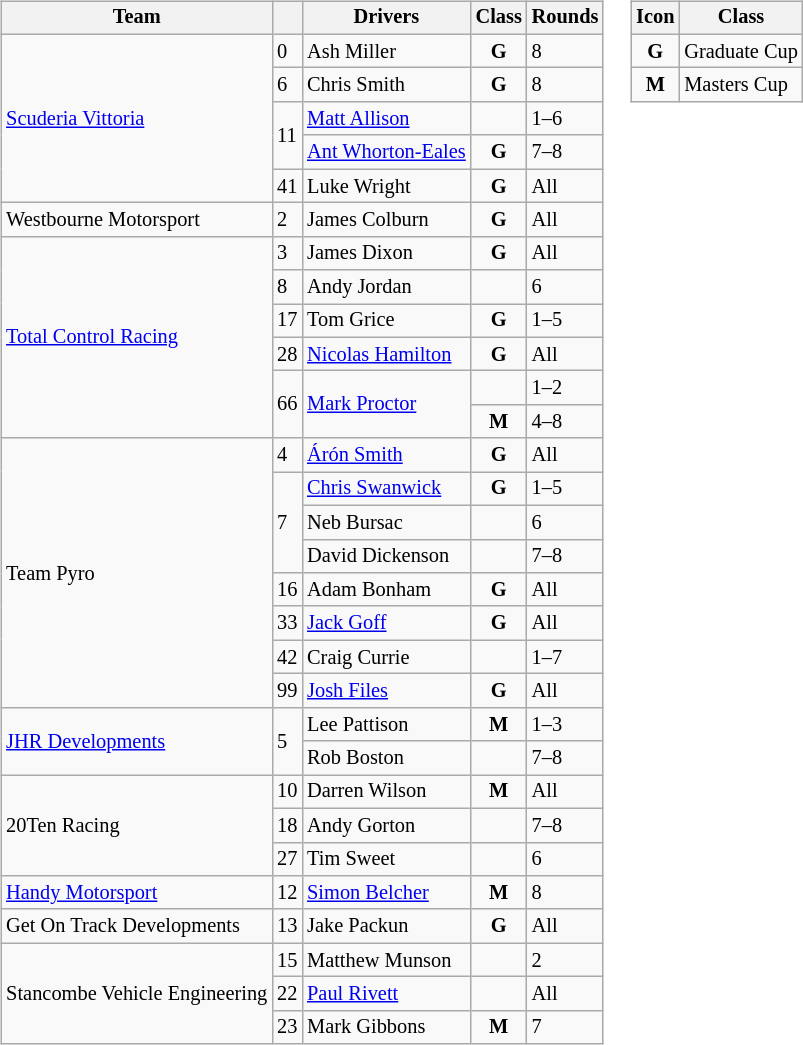<table>
<tr>
<td><br><table class="wikitable" style="font-size: 85%;">
<tr>
<th>Team</th>
<th></th>
<th>Drivers</th>
<th>Class</th>
<th>Rounds</th>
</tr>
<tr>
<td rowspan=5><a href='#'>Scuderia Vittoria</a></td>
<td>0</td>
<td> Ash Miller</td>
<td align="center"><strong><span>G</span></strong></td>
<td>8</td>
</tr>
<tr>
<td>6</td>
<td> Chris Smith</td>
<td align="center"><strong><span>G</span></strong></td>
<td>8</td>
</tr>
<tr>
<td rowspan=2>11</td>
<td> <a href='#'>Matt Allison</a></td>
<td></td>
<td>1–6</td>
</tr>
<tr>
<td> <a href='#'>Ant Whorton-Eales</a></td>
<td align="center"><strong><span>G</span></strong></td>
<td>7–8</td>
</tr>
<tr>
<td>41</td>
<td> Luke Wright</td>
<td align="center"><strong><span>G</span></strong></td>
<td>All</td>
</tr>
<tr>
<td>Westbourne Motorsport</td>
<td>2</td>
<td> James Colburn</td>
<td align="center"><strong><span>G</span></strong></td>
<td>All</td>
</tr>
<tr>
<td rowspan=6><a href='#'>Total Control Racing</a></td>
<td>3</td>
<td> James Dixon</td>
<td align="center"><strong><span>G</span></strong></td>
<td>All</td>
</tr>
<tr>
<td>8</td>
<td> Andy Jordan</td>
<td></td>
<td>6</td>
</tr>
<tr>
<td>17</td>
<td> Tom Grice</td>
<td align="center"><strong><span>G</span></strong></td>
<td>1–5</td>
</tr>
<tr>
<td>28</td>
<td> <a href='#'>Nicolas Hamilton</a></td>
<td align="center"><strong><span>G</span></strong></td>
<td>All</td>
</tr>
<tr>
<td rowspan=2>66</td>
<td rowspan=2> <a href='#'>Mark Proctor</a></td>
<td></td>
<td>1–2</td>
</tr>
<tr>
<td align="center"><strong><span>M</span></strong></td>
<td>4–8</td>
</tr>
<tr>
<td rowspan=8>Team Pyro</td>
<td>4</td>
<td> <a href='#'>Árón Smith</a></td>
<td align="center"><strong><span>G</span></strong></td>
<td>All</td>
</tr>
<tr>
<td rowspan=3>7</td>
<td> <a href='#'>Chris Swanwick</a></td>
<td align="center"><strong><span>G</span></strong></td>
<td>1–5</td>
</tr>
<tr>
<td> Neb Bursac</td>
<td></td>
<td>6</td>
</tr>
<tr>
<td> David Dickenson</td>
<td></td>
<td>7–8</td>
</tr>
<tr>
<td>16</td>
<td> Adam Bonham</td>
<td align="center"><strong><span>G</span></strong></td>
<td>All</td>
</tr>
<tr>
<td>33</td>
<td> <a href='#'>Jack Goff</a></td>
<td align="center"><strong><span>G</span></strong></td>
<td>All</td>
</tr>
<tr>
<td>42</td>
<td> Craig Currie</td>
<td></td>
<td>1–7</td>
</tr>
<tr>
<td>99</td>
<td> <a href='#'>Josh Files</a></td>
<td align="center"><strong><span>G</span></strong></td>
<td>All</td>
</tr>
<tr>
<td rowspan=2><a href='#'>JHR Developments</a></td>
<td rowspan=2>5</td>
<td> Lee Pattison</td>
<td align="center"><strong><span>M</span></strong></td>
<td>1–3</td>
</tr>
<tr>
<td> Rob Boston</td>
<td></td>
<td>7–8</td>
</tr>
<tr>
<td rowspan=3>20Ten Racing</td>
<td>10</td>
<td> Darren Wilson</td>
<td align="center"><strong><span>M</span></strong></td>
<td>All</td>
</tr>
<tr>
<td>18</td>
<td> Andy Gorton</td>
<td></td>
<td>7–8</td>
</tr>
<tr>
<td>27</td>
<td> Tim Sweet</td>
<td></td>
<td>6</td>
</tr>
<tr>
<td><a href='#'>Handy Motorsport</a></td>
<td>12</td>
<td> <a href='#'>Simon Belcher</a></td>
<td align="center"><strong><span>M</span></strong></td>
<td>8</td>
</tr>
<tr>
<td>Get On Track Developments</td>
<td>13</td>
<td> Jake Packun</td>
<td align="center"><strong><span>G</span></strong></td>
<td>All</td>
</tr>
<tr>
<td rowspan=3>Stancombe Vehicle Engineering</td>
<td>15</td>
<td> Matthew Munson</td>
<td></td>
<td>2</td>
</tr>
<tr>
<td>22</td>
<td> <a href='#'>Paul Rivett</a></td>
<td></td>
<td>All</td>
</tr>
<tr>
<td>23</td>
<td> Mark Gibbons</td>
<td align="center"><strong><span>M</span></strong></td>
<td>7</td>
</tr>
</table>
</td>
<td valign="top"><br><table class="wikitable" style="font-size: 85%;">
<tr>
<th>Icon</th>
<th>Class</th>
</tr>
<tr>
<td align="center"><strong><span>G</span></strong></td>
<td>Graduate Cup</td>
</tr>
<tr>
<td align="center"><strong><span>M</span></strong></td>
<td>Masters Cup</td>
</tr>
</table>
</td>
</tr>
</table>
